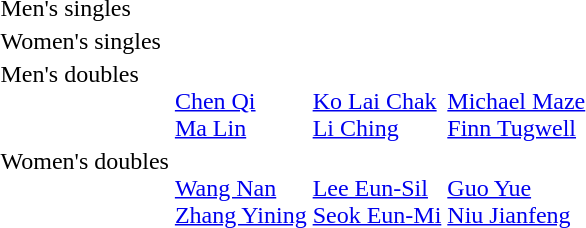<table>
<tr>
<td>Men's singles<br></td>
<td></td>
<td></td>
<td></td>
</tr>
<tr>
<td>Women's singles<br></td>
<td></td>
<td></td>
<td></td>
</tr>
<tr valign="top">
<td>Men's doubles<br></td>
<td><br><a href='#'>Chen Qi</a><br><a href='#'>Ma Lin</a></td>
<td><br><a href='#'>Ko Lai Chak</a><br><a href='#'>Li Ching</a></td>
<td><br><a href='#'>Michael Maze</a><br><a href='#'>Finn Tugwell</a></td>
</tr>
<tr valign="top">
<td>Women's doubles<br></td>
<td><br><a href='#'>Wang Nan</a><br><a href='#'>Zhang Yining</a></td>
<td><br><a href='#'>Lee Eun-Sil</a><br><a href='#'>Seok Eun-Mi</a></td>
<td><br><a href='#'>Guo Yue</a><br><a href='#'>Niu Jianfeng</a></td>
</tr>
</table>
